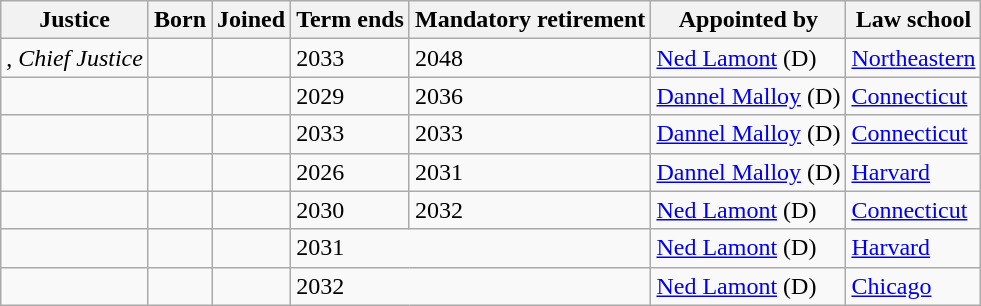<table class="sortable wikitable">
<tr>
<th>Justice</th>
<th>Born</th>
<th>Joined</th>
<th>Term ends</th>
<th>Mandatory retirement</th>
<th>Appointed by</th>
<th>Law school</th>
</tr>
<tr>
<td>, <em>Chief Justice</em></td>
<td></td>
<td></td>
<td>2033</td>
<td>2048</td>
<td><a href='#'>Ned Lamont</a> (D)</td>
<td><a href='#'>Northeastern</a></td>
</tr>
<tr>
<td></td>
<td></td>
<td></td>
<td>2029</td>
<td>2036</td>
<td><a href='#'>Dannel Malloy</a> (D)</td>
<td><a href='#'>Connecticut</a></td>
</tr>
<tr>
<td></td>
<td></td>
<td></td>
<td>2033</td>
<td>2033</td>
<td><a href='#'>Dannel Malloy</a> (D)</td>
<td><a href='#'>Connecticut</a></td>
</tr>
<tr>
<td></td>
<td></td>
<td></td>
<td>2026</td>
<td>2031</td>
<td><a href='#'>Dannel Malloy</a> (D)</td>
<td><a href='#'>Harvard</a></td>
</tr>
<tr>
<td></td>
<td></td>
<td></td>
<td>2030</td>
<td>2032</td>
<td><a href='#'>Ned Lamont</a> (D)</td>
<td><a href='#'>Connecticut</a></td>
</tr>
<tr>
<td></td>
<td></td>
<td></td>
<td colspan=2>2031</td>
<td><a href='#'>Ned Lamont</a> (D)</td>
<td><a href='#'>Harvard</a></td>
</tr>
<tr>
<td></td>
<td></td>
<td></td>
<td colspan=2>2032</td>
<td><a href='#'>Ned Lamont</a> (D)</td>
<td><a href='#'>Chicago</a></td>
</tr>
</table>
